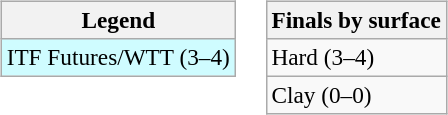<table>
<tr valign=top>
<td><br><table class=wikitable style=font-size:97%>
<tr>
<th>Legend</th>
</tr>
<tr bgcolor=cffcff>
<td>ITF Futures/WTT (3–4)</td>
</tr>
</table>
</td>
<td><br><table class=wikitable style=font-size:97%>
<tr>
<th>Finals by surface</th>
</tr>
<tr>
<td>Hard (3–4)</td>
</tr>
<tr>
<td>Clay (0–0)</td>
</tr>
</table>
</td>
</tr>
</table>
